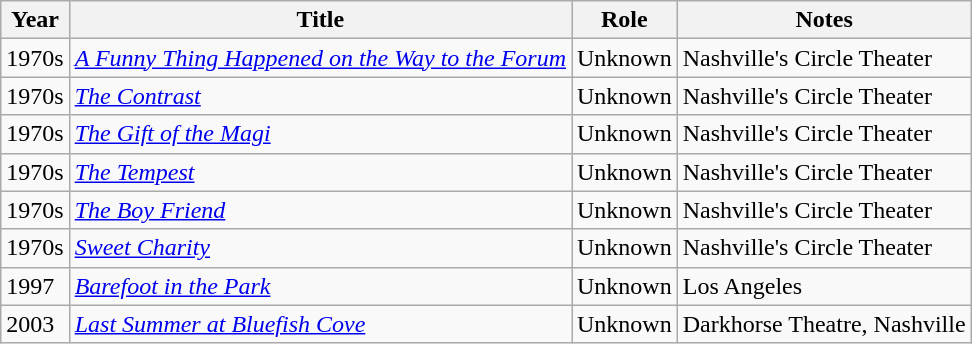<table class="wikitable">
<tr>
<th>Year</th>
<th>Title</th>
<th>Role</th>
<th>Notes</th>
</tr>
<tr>
<td>1970s</td>
<td><em><a href='#'>A Funny Thing Happened on the Way to the Forum</a></em></td>
<td>Unknown</td>
<td>Nashville's Circle Theater</td>
</tr>
<tr>
<td>1970s</td>
<td><em><a href='#'>The Contrast</a></em></td>
<td>Unknown</td>
<td>Nashville's Circle Theater</td>
</tr>
<tr>
<td>1970s</td>
<td><em><a href='#'>The Gift of the Magi</a></em></td>
<td>Unknown</td>
<td>Nashville's Circle Theater</td>
</tr>
<tr>
<td>1970s</td>
<td><em><a href='#'>The Tempest</a></em></td>
<td>Unknown</td>
<td>Nashville's Circle Theater</td>
</tr>
<tr>
<td>1970s</td>
<td><em><a href='#'>The Boy Friend</a></em></td>
<td>Unknown</td>
<td>Nashville's Circle Theater</td>
</tr>
<tr>
<td>1970s</td>
<td><em><a href='#'>Sweet Charity</a></em></td>
<td>Unknown</td>
<td>Nashville's Circle Theater</td>
</tr>
<tr>
<td>1997</td>
<td><em><a href='#'>Barefoot in the Park</a></em></td>
<td>Unknown</td>
<td>Los Angeles</td>
</tr>
<tr>
<td>2003</td>
<td><em><a href='#'>Last Summer at Bluefish Cove</a></em></td>
<td>Unknown</td>
<td>Darkhorse Theatre, Nashville</td>
</tr>
</table>
